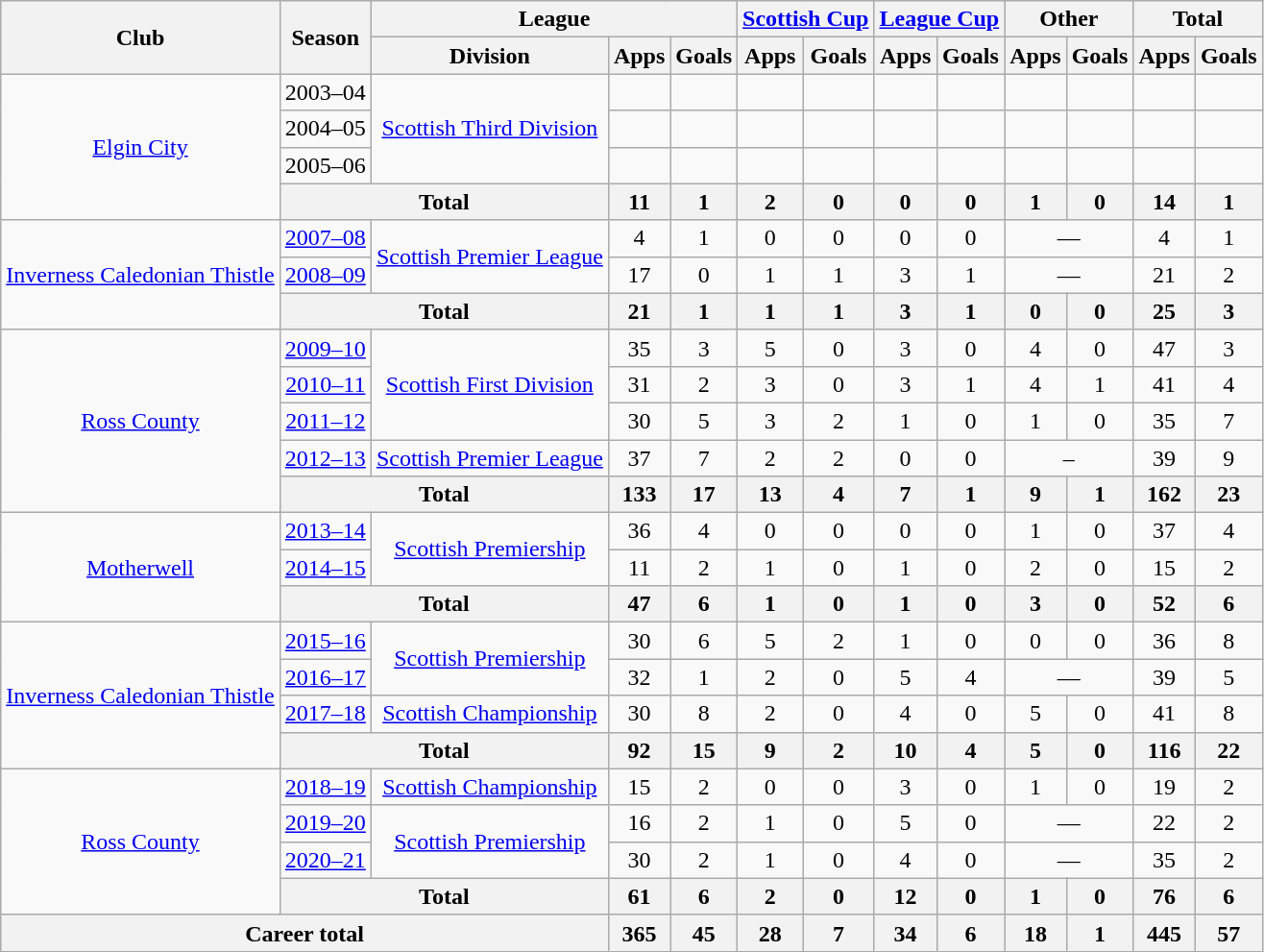<table class="wikitable" style="text-align:center">
<tr>
<th rowspan="2">Club</th>
<th rowspan="2">Season</th>
<th colspan="3">League</th>
<th colspan="2"><a href='#'>Scottish Cup</a></th>
<th colspan="2"><a href='#'>League Cup</a></th>
<th colspan="2">Other</th>
<th colspan="2">Total</th>
</tr>
<tr>
<th>Division</th>
<th>Apps</th>
<th>Goals</th>
<th>Apps</th>
<th>Goals</th>
<th>Apps</th>
<th>Goals</th>
<th>Apps</th>
<th>Goals</th>
<th>Apps</th>
<th>Goals</th>
</tr>
<tr>
<td rowspan="4"><a href='#'>Elgin City</a></td>
<td>2003–04</td>
<td rowspan="3"><a href='#'>Scottish Third Division</a></td>
<td></td>
<td></td>
<td></td>
<td></td>
<td></td>
<td></td>
<td></td>
<td></td>
<td></td>
<td></td>
</tr>
<tr>
<td>2004–05</td>
<td></td>
<td></td>
<td></td>
<td></td>
<td></td>
<td></td>
<td></td>
<td></td>
<td></td>
<td></td>
</tr>
<tr>
<td>2005–06</td>
<td></td>
<td></td>
<td></td>
<td></td>
<td></td>
<td></td>
<td></td>
<td></td>
<td></td>
<td></td>
</tr>
<tr>
<th colspan="2">Total</th>
<th>11</th>
<th>1</th>
<th>2</th>
<th>0</th>
<th>0</th>
<th>0</th>
<th>1</th>
<th>0</th>
<th>14</th>
<th>1</th>
</tr>
<tr>
<td rowspan="3"><a href='#'>Inverness Caledonian Thistle</a></td>
<td><a href='#'>2007–08</a></td>
<td rowspan="2"><a href='#'>Scottish Premier League</a></td>
<td>4</td>
<td>1</td>
<td>0</td>
<td>0</td>
<td>0</td>
<td>0</td>
<td colspan="2">—</td>
<td>4</td>
<td>1</td>
</tr>
<tr>
<td><a href='#'>2008–09</a></td>
<td>17</td>
<td>0</td>
<td>1</td>
<td>1</td>
<td>3</td>
<td>1</td>
<td colspan="2">—</td>
<td>21</td>
<td>2</td>
</tr>
<tr>
<th colspan="2">Total</th>
<th>21</th>
<th>1</th>
<th>1</th>
<th>1</th>
<th>3</th>
<th>1</th>
<th>0</th>
<th>0</th>
<th>25</th>
<th>3</th>
</tr>
<tr>
<td rowspan="5"><a href='#'>Ross County</a></td>
<td><a href='#'>2009–10</a></td>
<td rowspan="3"><a href='#'>Scottish First Division</a></td>
<td>35</td>
<td>3</td>
<td>5</td>
<td>0</td>
<td>3</td>
<td>0</td>
<td>4</td>
<td>0</td>
<td>47</td>
<td>3</td>
</tr>
<tr>
<td><a href='#'>2010–11</a></td>
<td>31</td>
<td>2</td>
<td>3</td>
<td>0</td>
<td>3</td>
<td>1</td>
<td>4</td>
<td>1</td>
<td>41</td>
<td>4</td>
</tr>
<tr>
<td><a href='#'>2011–12</a></td>
<td>30</td>
<td>5</td>
<td>3</td>
<td>2</td>
<td>1</td>
<td>0</td>
<td>1</td>
<td>0</td>
<td>35</td>
<td>7</td>
</tr>
<tr>
<td><a href='#'>2012–13</a></td>
<td><a href='#'>Scottish Premier League</a></td>
<td>37</td>
<td>7</td>
<td>2</td>
<td>2</td>
<td>0</td>
<td>0</td>
<td colspan=2>–</td>
<td>39</td>
<td>9</td>
</tr>
<tr>
<th colspan="2">Total</th>
<th>133</th>
<th>17</th>
<th>13</th>
<th>4</th>
<th>7</th>
<th>1</th>
<th>9</th>
<th>1</th>
<th>162</th>
<th>23</th>
</tr>
<tr>
<td rowspan="3"><a href='#'>Motherwell</a></td>
<td><a href='#'>2013–14</a></td>
<td rowspan="2"><a href='#'>Scottish Premiership</a></td>
<td>36</td>
<td>4</td>
<td>0</td>
<td>0</td>
<td>0</td>
<td>0</td>
<td>1</td>
<td>0</td>
<td>37</td>
<td>4</td>
</tr>
<tr>
<td><a href='#'>2014–15</a></td>
<td>11</td>
<td>2</td>
<td>1</td>
<td>0</td>
<td>1</td>
<td>0</td>
<td>2</td>
<td>0</td>
<td>15</td>
<td>2</td>
</tr>
<tr>
<th colspan="2">Total</th>
<th>47</th>
<th>6</th>
<th>1</th>
<th>0</th>
<th>1</th>
<th>0</th>
<th>3</th>
<th>0</th>
<th>52</th>
<th>6</th>
</tr>
<tr>
<td rowspan="4"><a href='#'>Inverness Caledonian Thistle</a></td>
<td><a href='#'>2015–16</a></td>
<td rowspan="2"><a href='#'>Scottish Premiership</a></td>
<td>30</td>
<td>6</td>
<td>5</td>
<td>2</td>
<td>1</td>
<td>0</td>
<td>0</td>
<td>0</td>
<td>36</td>
<td>8</td>
</tr>
<tr>
<td><a href='#'>2016–17</a></td>
<td>32</td>
<td>1</td>
<td>2</td>
<td>0</td>
<td>5</td>
<td>4</td>
<td colspan="2">—</td>
<td>39</td>
<td>5</td>
</tr>
<tr>
<td><a href='#'>2017–18</a></td>
<td><a href='#'>Scottish Championship</a></td>
<td>30</td>
<td>8</td>
<td>2</td>
<td>0</td>
<td>4</td>
<td>0</td>
<td>5</td>
<td>0</td>
<td>41</td>
<td>8</td>
</tr>
<tr>
<th colspan="2">Total</th>
<th>92</th>
<th>15</th>
<th>9</th>
<th>2</th>
<th>10</th>
<th>4</th>
<th>5</th>
<th>0</th>
<th>116</th>
<th>22</th>
</tr>
<tr>
<td rowspan=4><a href='#'>Ross County</a></td>
<td><a href='#'>2018–19</a></td>
<td><a href='#'>Scottish Championship</a></td>
<td>15</td>
<td>2</td>
<td>0</td>
<td>0</td>
<td>3</td>
<td>0</td>
<td>1</td>
<td>0</td>
<td>19</td>
<td>2</td>
</tr>
<tr>
<td><a href='#'>2019–20</a></td>
<td rowspan=2><a href='#'>Scottish Premiership</a></td>
<td>16</td>
<td>2</td>
<td>1</td>
<td>0</td>
<td>5</td>
<td>0</td>
<td colspan="2">—</td>
<td>22</td>
<td>2</td>
</tr>
<tr>
<td><a href='#'>2020–21</a></td>
<td>30</td>
<td>2</td>
<td>1</td>
<td>0</td>
<td>4</td>
<td>0</td>
<td colspan="2">—</td>
<td>35</td>
<td>2</td>
</tr>
<tr>
<th colspan="2">Total</th>
<th>61</th>
<th>6</th>
<th>2</th>
<th>0</th>
<th>12</th>
<th>0</th>
<th>1</th>
<th>0</th>
<th>76</th>
<th>6</th>
</tr>
<tr>
<th colspan="3">Career total</th>
<th>365</th>
<th>45</th>
<th>28</th>
<th>7</th>
<th>34</th>
<th>6</th>
<th>18</th>
<th>1</th>
<th>445</th>
<th>57</th>
</tr>
</table>
